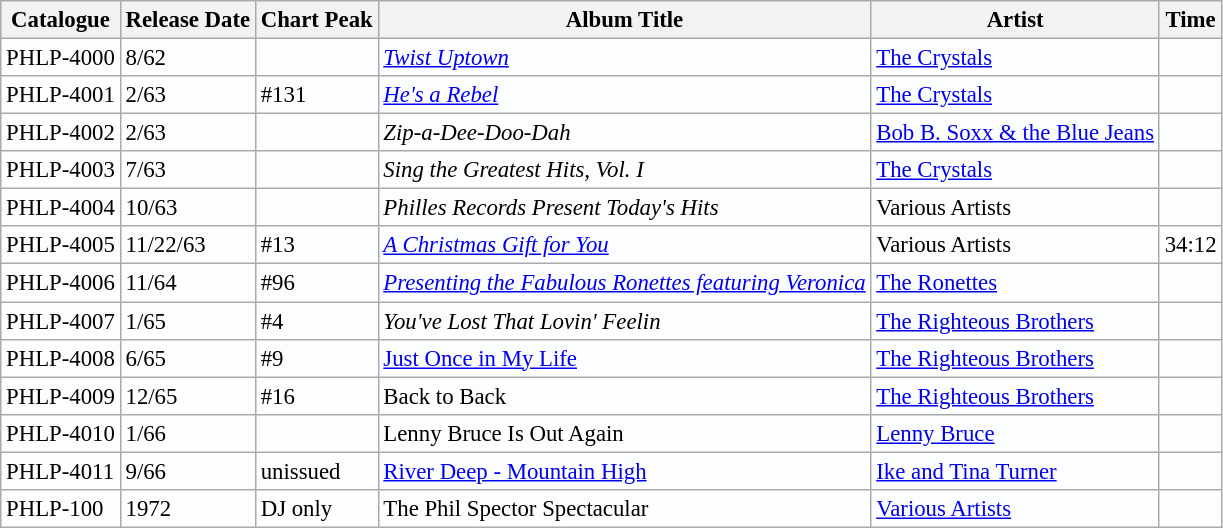<table class="wikitable" style="background:#fcfdff; font-size:95%;">
<tr>
<th>Catalogue</th>
<th>Release Date</th>
<th>Chart Peak</th>
<th>Album Title</th>
<th>Artist</th>
<th>Time</th>
</tr>
<tr>
<td>PHLP-4000</td>
<td>8/62</td>
<td></td>
<td><em><a href='#'>Twist Uptown</a></em></td>
<td><a href='#'>The Crystals</a></td>
<td></td>
</tr>
<tr>
<td>PHLP-4001</td>
<td>2/63</td>
<td>#131</td>
<td><a href='#'><em>He's a Rebel</em></a></td>
<td><a href='#'>The Crystals</a></td>
<td></td>
</tr>
<tr>
<td>PHLP-4002</td>
<td>2/63</td>
<td></td>
<td><em>Zip-a-Dee-Doo-Dah</em></td>
<td><a href='#'>Bob B. Soxx & the Blue Jeans</a></td>
<td></td>
</tr>
<tr>
<td>PHLP-4003</td>
<td>7/63</td>
<td></td>
<td><em>Sing the Greatest Hits, Vol. I</em></td>
<td><a href='#'>The Crystals</a></td>
<td></td>
</tr>
<tr>
<td>PHLP-4004</td>
<td>10/63</td>
<td></td>
<td><em>Philles Records Present Today's Hits</em></td>
<td>Various Artists</td>
<td></td>
</tr>
<tr>
<td>PHLP-4005</td>
<td>11/22/63</td>
<td>#13</td>
<td><a href='#'><em>A Christmas Gift for You</em></a></td>
<td>Various Artists</td>
<td>34:12</td>
</tr>
<tr>
<td>PHLP-4006</td>
<td>11/64</td>
<td>#96</td>
<td><a href='#'><em>Presenting the Fabulous Ronettes featuring Veronica</em></a></td>
<td><a href='#'>The Ronettes</a></td>
<td></td>
</tr>
<tr>
<td>PHLP-4007</td>
<td>1/65</td>
<td>#4</td>
<td><em>You've Lost That Lovin' Feelin<strong></td>
<td><a href='#'>The Righteous Brothers</a></td>
<td></td>
</tr>
<tr>
<td>PHLP-4008</td>
<td>6/65</td>
<td>#9</td>
<td><a href='#'></em>Just Once in My Life<em></a></td>
<td><a href='#'>The Righteous Brothers</a></td>
<td></td>
</tr>
<tr>
<td>PHLP-4009</td>
<td>12/65</td>
<td>#16</td>
<td></em>Back to Back<em></td>
<td><a href='#'>The Righteous Brothers</a></td>
<td></td>
</tr>
<tr>
<td>PHLP-4010</td>
<td>1/66</td>
<td></td>
<td></em>Lenny Bruce Is Out Again<em></td>
<td><a href='#'>Lenny Bruce</a></td>
<td></td>
</tr>
<tr>
<td>PHLP-4011</td>
<td>9/66</td>
<td>unissued</td>
<td><a href='#'></em>River Deep - Mountain High<em></a></td>
<td><a href='#'>Ike and Tina Turner</a></td>
<td></td>
</tr>
<tr>
<td>PHLP-100</td>
<td>1972</td>
<td>DJ only</td>
<td></em>The Phil Spector Spectacular<em></td>
<td><a href='#'>Various Artists</a></td>
<td></td>
</tr>
</table>
